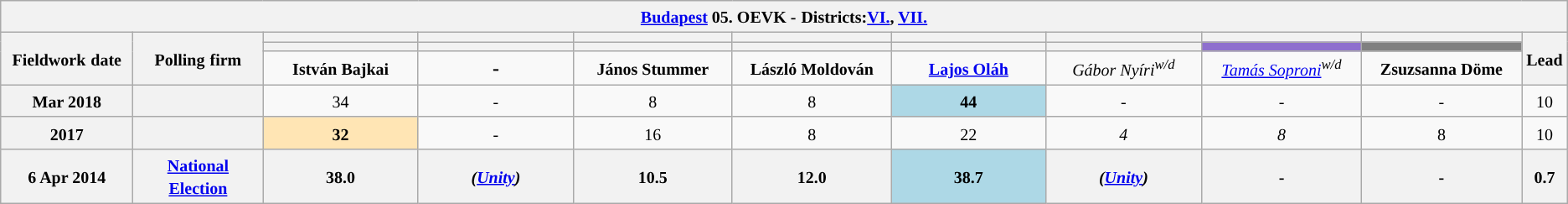<table class="wikitable mw-collapsible mw-collapsed" style="text-align:center">
<tr>
<th colspan="11" style="width: 980pt;"><small><a href='#'>Budapest</a> 05. OEVK -</small> <small>Districts:<a href='#'>VI.</a>, <a href='#'>VII.</a></small></th>
</tr>
<tr>
<th rowspan="3" style="width: 80pt;"><small>Fieldwork</small> <small>date</small></th>
<th rowspan="3" style="width: 80pt;"><strong><small>Polling</small> <small>firm</small></strong></th>
<th style="width: 100pt;"><small></small></th>
<th style="width: 100pt;"><small> </small></th>
<th style="width: 100pt;"></th>
<th style="width: 100pt;"></th>
<th style="width: 100pt;"></th>
<th style="width: 100pt;"></th>
<th style="width: 100pt;"></th>
<th style="width: 100pt;"></th>
<th rowspan="3" style="width: 20pt;"><small>Lead</small></th>
</tr>
<tr>
<th style="color:inherit;background:"></th>
<th style="color:inherit;background:"></th>
<th style="color:inherit;background:"></th>
<th style="color:inherit;background:"></th>
<th style="color:inherit;background:"></th>
<th style="color:inherit;background:"></th>
<th style="color:inherit;background:#8E6FCE;"></th>
<th style="color:inherit;background:#808080;"></th>
</tr>
<tr>
<td><small><strong>István Bajkai</strong></small></td>
<td><strong>-</strong></td>
<td><small><strong>János Stummer</strong></small></td>
<td><small><strong>László Moldován</strong></small></td>
<td><small><strong><a href='#'>Lajos Oláh</a></strong></small></td>
<td><em><small>Gábor Nyíri<sup>w/d</sup></small></em></td>
<td><small><em><a href='#'>Tamás Soproni</a><sup>w/d</sup></em></small></td>
<td><small><strong>Zsuzsanna Döme</strong></small></td>
</tr>
<tr>
<th><small>Mar 2018</small></th>
<th><small></small></th>
<td><small>34</small></td>
<td><small>-</small></td>
<td><small>8</small></td>
<td><small>8</small></td>
<td style="background:#ADD8E6"><strong><small>44</small></strong></td>
<td><em><small>-</small></em></td>
<td><small><em>-</em></small></td>
<td><small>-</small></td>
<td style="background:"><small>10</small></td>
</tr>
<tr>
<th><small>2017</small></th>
<th><small></small></th>
<td style="background:#FFE5B4"><strong><small>32</small></strong></td>
<td><small>-</small></td>
<td><small>16</small></td>
<td><small>8</small></td>
<td><small>22</small></td>
<td><em><small>4</small></em></td>
<td><small><em>8</em></small></td>
<td><small>8</small></td>
<td style="background:"><small>10</small></td>
</tr>
<tr>
<th><small>6 Apr 2014</small></th>
<th><a href='#'><small>National Election</small></a></th>
<th><small>38.0</small></th>
<th><small><em>(<a href='#'>Unity</a>)</em></small></th>
<th><small>10.5</small></th>
<th><small>12.0</small></th>
<th style="background:#ADD8E6"><small>38.7</small></th>
<th><small><em>(<a href='#'>Unity</a>)</em></small></th>
<th><small>-</small></th>
<th><small>-</small></th>
<th style="background:"><small>0.7</small></th>
</tr>
</table>
